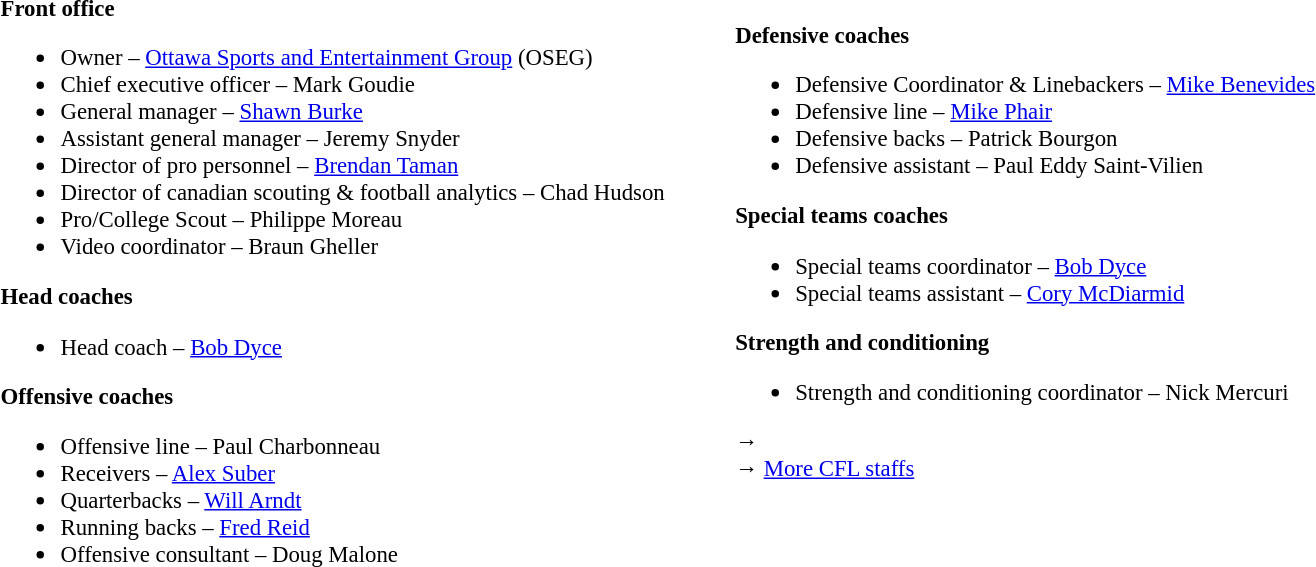<table class="toccolours" style="text-align: left;">
<tr>
<td colspan=7 style="text-align:right;"></td>
</tr>
<tr>
<td style="vertical-align:top;"></td>
<td style="font-size: 95%;vertical-align:top;"><strong>Front office</strong><br><ul><li>Owner – <a href='#'>Ottawa Sports and Entertainment Group</a> (OSEG)</li><li>Chief executive officer – Mark Goudie</li><li>General manager – <a href='#'>Shawn Burke</a></li><li>Assistant general manager – Jeremy Snyder</li><li>Director of pro personnel – <a href='#'>Brendan Taman</a></li><li>Director of canadian scouting & football analytics – Chad Hudson</li><li>Pro/College Scout – Philippe Moreau</li><li>Video coordinator – Braun Gheller</li></ul><strong>Head coaches</strong><ul><li>Head coach – <a href='#'>Bob Dyce</a></li></ul><strong>Offensive coaches</strong><ul><li>Offensive line – Paul Charbonneau</li><li>Receivers – <a href='#'>Alex Suber</a></li><li>Quarterbacks – <a href='#'>Will Arndt</a></li><li>Running backs – <a href='#'>Fred Reid</a></li><li>Offensive consultant – Doug Malone</li></ul></td>
<td width="35"> </td>
<td style="vertical-align:top;"></td>
<td style="font-size: 95%;vertical-align:top;"><br><strong>Defensive coaches</strong><ul><li>Defensive Coordinator & Linebackers – <a href='#'>Mike Benevides</a></li><li>Defensive line – <a href='#'>Mike Phair</a></li><li>Defensive backs – Patrick Bourgon</li><li>Defensive assistant – Paul Eddy Saint-Vilien</li></ul><strong>Special teams coaches</strong><ul><li>Special teams coordinator – <a href='#'>Bob Dyce</a></li><li>Special teams assistant – <a href='#'>Cory McDiarmid</a></li></ul><strong>Strength and conditioning</strong><ul><li>Strength and conditioning coordinator – Nick Mercuri</li></ul>→ <span></span><br>
→ <a href='#'>More CFL staffs</a></td>
</tr>
</table>
